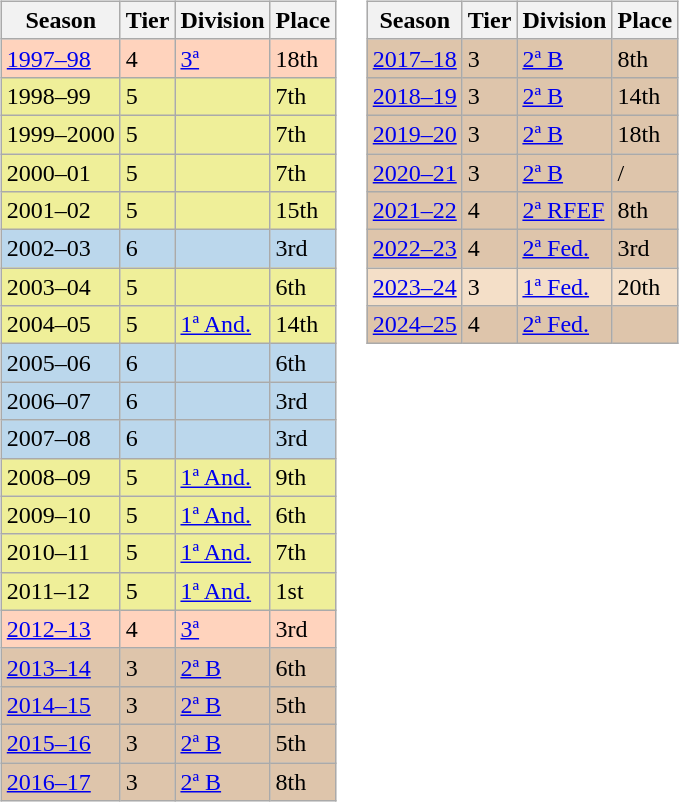<table>
<tr>
<td valign="top" width=0%><br><table class="wikitable">
<tr style="background:#f0f6fa;">
<th>Season</th>
<th>Tier</th>
<th>Division</th>
<th>Place</th>
</tr>
<tr>
<td style="background:#FFD3BD;"><a href='#'>1997–98</a></td>
<td style="background:#FFD3BD;">4</td>
<td style="background:#FFD3BD;"><a href='#'>3ª</a></td>
<td style="background:#FFD3BD;">18th</td>
</tr>
<tr>
<td style="background:#EFEF99;">1998–99</td>
<td style="background:#EFEF99;">5</td>
<td style="background:#EFEF99;"></td>
<td style="background:#EFEF99;">7th</td>
</tr>
<tr>
<td style="background:#EFEF99;">1999–2000</td>
<td style="background:#EFEF99;">5</td>
<td style="background:#EFEF99;"></td>
<td style="background:#EFEF99;">7th</td>
</tr>
<tr>
<td style="background:#EFEF99;">2000–01</td>
<td style="background:#EFEF99;">5</td>
<td style="background:#EFEF99;"></td>
<td style="background:#EFEF99;">7th</td>
</tr>
<tr>
<td style="background:#EFEF99;">2001–02</td>
<td style="background:#EFEF99;">5</td>
<td style="background:#EFEF99;"></td>
<td style="background:#EFEF99;">15th</td>
</tr>
<tr>
<td style="background:#BBD7EC;">2002–03</td>
<td style="background:#BBD7EC;">6</td>
<td style="background:#BBD7EC;"></td>
<td style="background:#BBD7EC;">3rd</td>
</tr>
<tr>
<td style="background:#EFEF99;">2003–04</td>
<td style="background:#EFEF99;">5</td>
<td style="background:#EFEF99;"></td>
<td style="background:#EFEF99;">6th</td>
</tr>
<tr>
<td style="background:#EFEF99;">2004–05</td>
<td style="background:#EFEF99;">5</td>
<td style="background:#EFEF99;"><a href='#'>1ª And.</a></td>
<td style="background:#EFEF99;">14th</td>
</tr>
<tr>
<td style="background:#BBD7EC;">2005–06</td>
<td style="background:#BBD7EC;">6</td>
<td style="background:#BBD7EC;"></td>
<td style="background:#BBD7EC;">6th</td>
</tr>
<tr>
<td style="background:#BBD7EC;">2006–07</td>
<td style="background:#BBD7EC;">6</td>
<td style="background:#BBD7EC;"></td>
<td style="background:#BBD7EC;">3rd</td>
</tr>
<tr>
<td style="background:#BBD7EC;">2007–08</td>
<td style="background:#BBD7EC;">6</td>
<td style="background:#BBD7EC;"></td>
<td style="background:#BBD7EC;">3rd</td>
</tr>
<tr>
<td style="background:#EFEF99;">2008–09</td>
<td style="background:#EFEF99;">5</td>
<td style="background:#EFEF99;"><a href='#'>1ª And.</a></td>
<td style="background:#EFEF99;">9th</td>
</tr>
<tr>
<td style="background:#EFEF99;">2009–10</td>
<td style="background:#EFEF99;">5</td>
<td style="background:#EFEF99;"><a href='#'>1ª And.</a></td>
<td style="background:#EFEF99;">6th</td>
</tr>
<tr>
<td style="background:#EFEF99;">2010–11</td>
<td style="background:#EFEF99;">5</td>
<td style="background:#EFEF99;"><a href='#'>1ª And.</a></td>
<td style="background:#EFEF99;">7th</td>
</tr>
<tr>
<td style="background:#EFEF99;">2011–12</td>
<td style="background:#EFEF99;">5</td>
<td style="background:#EFEF99;"><a href='#'>1ª And.</a></td>
<td style="background:#EFEF99;">1st</td>
</tr>
<tr>
<td style="background:#FFD3BD;"><a href='#'>2012–13</a></td>
<td style="background:#FFD3BD;">4</td>
<td style="background:#FFD3BD;"><a href='#'>3ª</a></td>
<td style="background:#FFD3BD;">3rd</td>
</tr>
<tr>
<td style="background:#DEC5AB;"><a href='#'>2013–14</a></td>
<td style="background:#DEC5AB;">3</td>
<td style="background:#DEC5AB;"><a href='#'>2ª B</a></td>
<td style="background:#DEC5AB;">6th</td>
</tr>
<tr>
<td style="background:#DEC5AB;"><a href='#'>2014–15</a></td>
<td style="background:#DEC5AB;">3</td>
<td style="background:#DEC5AB;"><a href='#'>2ª B</a></td>
<td style="background:#DEC5AB;">5th</td>
</tr>
<tr>
<td style="background:#DEC5AB;"><a href='#'>2015–16</a></td>
<td style="background:#DEC5AB;">3</td>
<td style="background:#DEC5AB;"><a href='#'>2ª B</a></td>
<td style="background:#DEC5AB;">5th</td>
</tr>
<tr>
<td style="background:#DEC5AB;"><a href='#'>2016–17</a></td>
<td style="background:#DEC5AB;">3</td>
<td style="background:#DEC5AB;"><a href='#'>2ª B</a></td>
<td style="background:#DEC5AB;">8th</td>
</tr>
</table>
</td>
<td valign="top" width=0%><br><table class="wikitable">
<tr style="background:#f0f6fa;">
<th>Season</th>
<th>Tier</th>
<th>Division</th>
<th>Place</th>
</tr>
<tr>
<td style="background:#DEC5AB;"><a href='#'>2017–18</a></td>
<td style="background:#DEC5AB;">3</td>
<td style="background:#DEC5AB;"><a href='#'>2ª B</a></td>
<td style="background:#DEC5AB;">8th</td>
</tr>
<tr>
<td style="background:#DEC5AB;"><a href='#'>2018–19</a></td>
<td style="background:#DEC5AB;">3</td>
<td style="background:#DEC5AB;"><a href='#'>2ª B</a></td>
<td style="background:#DEC5AB;">14th</td>
</tr>
<tr>
<td style="background:#DEC5AB;"><a href='#'>2019–20</a></td>
<td style="background:#DEC5AB;">3</td>
<td style="background:#DEC5AB;"><a href='#'>2ª B</a></td>
<td style="background:#DEC5AB;">18th</td>
</tr>
<tr>
<td style="background:#DEC5AB;"><a href='#'>2020–21</a></td>
<td style="background:#DEC5AB;">3</td>
<td style="background:#DEC5AB;"><a href='#'>2ª B</a></td>
<td style="background:#DEC5AB;"> / </td>
</tr>
<tr>
<td style="background:#DEC5AB;"><a href='#'>2021–22</a></td>
<td style="background:#DEC5AB;">4</td>
<td style="background:#DEC5AB;"><a href='#'>2ª RFEF</a></td>
<td style="background:#DEC5AB;">8th</td>
</tr>
<tr>
<td style="background:#DEC5AB;"><a href='#'>2022–23</a></td>
<td style="background:#DEC5AB;">4</td>
<td style="background:#DEC5AB;"><a href='#'>2ª Fed.</a></td>
<td style="background:#DEC5AB;">3rd</td>
</tr>
<tr>
<td style="background:#F4DFC8;"><a href='#'>2023–24</a></td>
<td style="background:#F4DFC8;">3</td>
<td style="background:#F4DFC8;"><a href='#'>1ª Fed.</a></td>
<td style="background:#F4DFC8;">20th</td>
</tr>
<tr>
<td style="background:#DEC5AB;"><a href='#'>2024–25</a></td>
<td style="background:#DEC5AB;">4</td>
<td style="background:#DEC5AB;"><a href='#'>2ª Fed.</a></td>
<td style="background:#DEC5AB;"></td>
</tr>
</table>
</td>
</tr>
</table>
